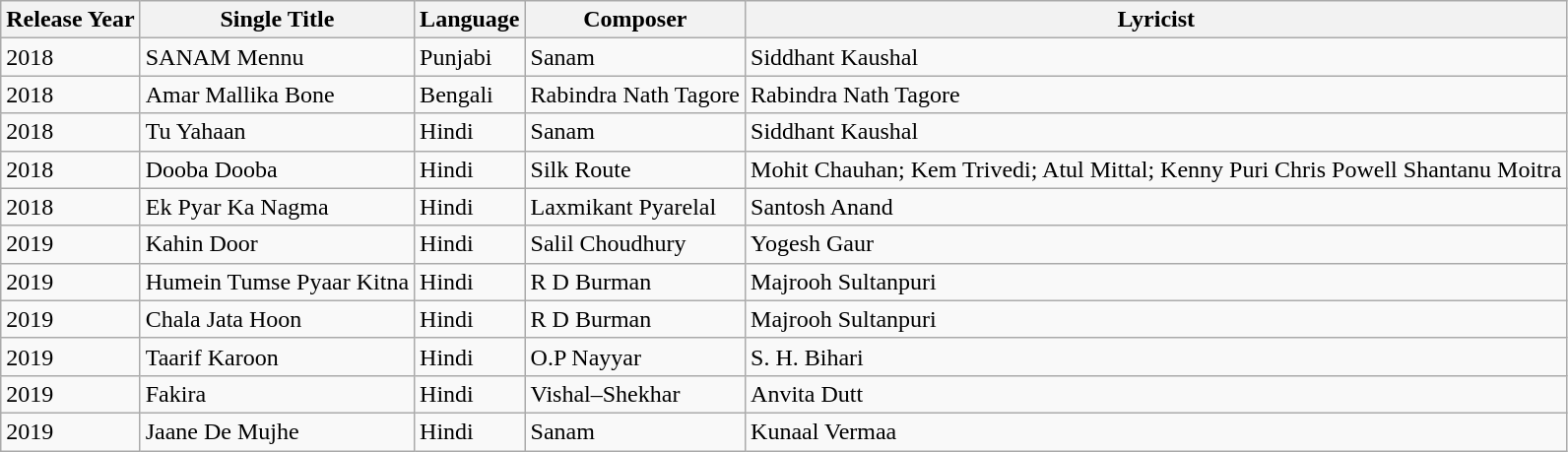<table class="wikitable">
<tr>
<th>Release Year</th>
<th>Single Title</th>
<th>Language</th>
<th>Composer</th>
<th>Lyricist</th>
</tr>
<tr>
<td>2018</td>
<td>SANAM Mennu</td>
<td>Punjabi</td>
<td>Sanam</td>
<td>Siddhant Kaushal</td>
</tr>
<tr>
<td>2018</td>
<td>Amar Mallika Bone</td>
<td>Bengali</td>
<td>Rabindra Nath Tagore</td>
<td>Rabindra Nath Tagore</td>
</tr>
<tr>
<td>2018</td>
<td>Tu Yahaan</td>
<td>Hindi</td>
<td>Sanam</td>
<td>Siddhant Kaushal</td>
</tr>
<tr>
<td>2018</td>
<td>Dooba Dooba</td>
<td>Hindi</td>
<td>Silk Route</td>
<td>Mohit Chauhan; Kem Trivedi; Atul Mittal; Kenny Puri Chris Powell Shantanu Moitra</td>
</tr>
<tr>
<td>2018</td>
<td>Ek Pyar Ka Nagma</td>
<td>Hindi</td>
<td>Laxmikant Pyarelal</td>
<td>Santosh Anand</td>
</tr>
<tr>
<td>2019</td>
<td>Kahin Door</td>
<td>Hindi</td>
<td>Salil Choudhury</td>
<td>Yogesh Gaur</td>
</tr>
<tr>
<td>2019</td>
<td>Humein Tumse Pyaar Kitna</td>
<td>Hindi</td>
<td>R D Burman</td>
<td>Majrooh Sultanpuri</td>
</tr>
<tr>
<td>2019</td>
<td>Chala Jata Hoon</td>
<td>Hindi</td>
<td>R D Burman</td>
<td>Majrooh Sultanpuri</td>
</tr>
<tr>
<td>2019</td>
<td>Taarif Karoon</td>
<td>Hindi</td>
<td>O.P Nayyar</td>
<td>S. H. Bihari</td>
</tr>
<tr>
<td>2019</td>
<td>Fakira</td>
<td>Hindi</td>
<td>Vishal–Shekhar</td>
<td>Anvita Dutt</td>
</tr>
<tr>
<td>2019</td>
<td>Jaane De Mujhe</td>
<td>Hindi</td>
<td>Sanam</td>
<td>Kunaal Vermaa</td>
</tr>
</table>
